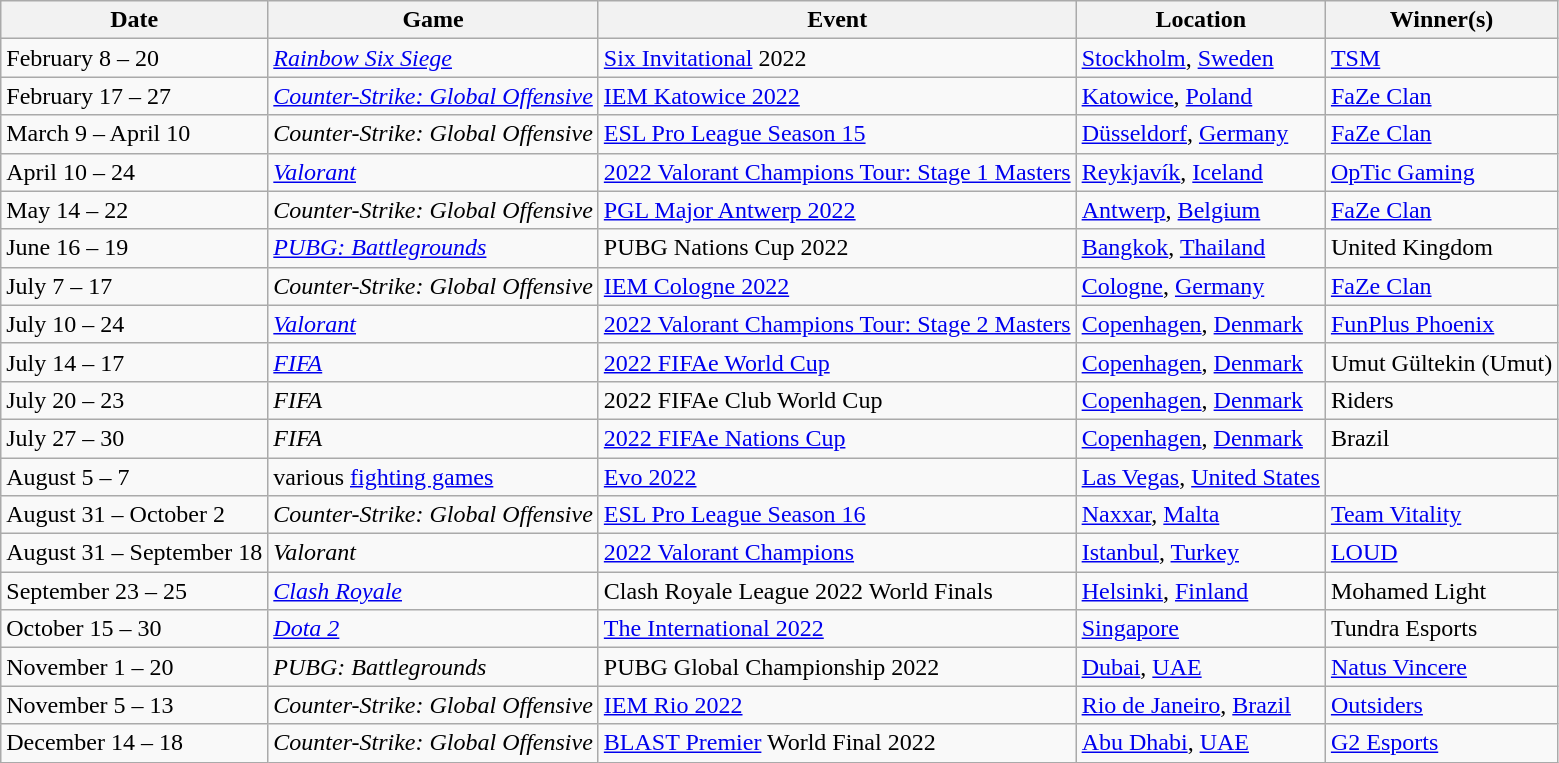<table class="wikitable sortable" style="width=100%">
<tr>
<th scope="col">Date</th>
<th scope="col">Game</th>
<th scope="col">Event</th>
<th scope="col">Location</th>
<th scope="col">Winner(s)</th>
</tr>
<tr>
<td>February 8 – 20</td>
<td><em><a href='#'>Rainbow Six Siege</a></em></td>
<td><a href='#'>Six Invitational</a> 2022</td>
<td><a href='#'>Stockholm</a>, <a href='#'>Sweden</a></td>
<td><a href='#'>TSM</a></td>
</tr>
<tr>
<td>February 17 – 27</td>
<td><em><a href='#'>Counter-Strike: Global Offensive</a></em></td>
<td><a href='#'>IEM Katowice 2022</a></td>
<td><a href='#'>Katowice</a>, <a href='#'>Poland</a></td>
<td><a href='#'>FaZe Clan</a></td>
</tr>
<tr>
<td>March 9 – April 10</td>
<td><em>Counter-Strike: Global Offensive</em></td>
<td><a href='#'>ESL Pro League Season 15</a></td>
<td><a href='#'>Düsseldorf</a>, <a href='#'>Germany</a></td>
<td><a href='#'>FaZe Clan</a></td>
</tr>
<tr>
<td>April 10 – 24</td>
<td><em><a href='#'>Valorant</a></em></td>
<td><a href='#'>2022 Valorant Champions Tour: Stage 1 Masters</a></td>
<td><a href='#'>Reykjavík</a>, <a href='#'>Iceland</a></td>
<td><a href='#'>OpTic Gaming</a></td>
</tr>
<tr>
<td>May 14 – 22</td>
<td><em>Counter-Strike: Global Offensive</em></td>
<td><a href='#'>PGL Major Antwerp 2022</a></td>
<td><a href='#'>Antwerp</a>, <a href='#'>Belgium</a></td>
<td><a href='#'>FaZe Clan</a></td>
</tr>
<tr>
<td>June 16 – 19</td>
<td><em><a href='#'>PUBG: Battlegrounds</a></em></td>
<td>PUBG Nations Cup 2022</td>
<td><a href='#'>Bangkok</a>, <a href='#'>Thailand</a></td>
<td>United Kingdom</td>
</tr>
<tr>
<td>July 7 – 17</td>
<td><em>Counter-Strike: Global Offensive</em></td>
<td><a href='#'>IEM Cologne 2022</a></td>
<td><a href='#'>Cologne</a>, <a href='#'>Germany</a></td>
<td><a href='#'>FaZe Clan</a></td>
</tr>
<tr>
<td>July 10 – 24</td>
<td><em><a href='#'>Valorant</a></em></td>
<td><a href='#'>2022 Valorant Champions Tour: Stage 2 Masters</a></td>
<td><a href='#'>Copenhagen</a>, <a href='#'>Denmark</a></td>
<td><a href='#'>FunPlus Phoenix</a></td>
</tr>
<tr>
<td>July 14 – 17</td>
<td><em><a href='#'>FIFA</a></em></td>
<td><a href='#'>2022 FIFAe World Cup</a></td>
<td><a href='#'>Copenhagen</a>, <a href='#'>Denmark</a></td>
<td>Umut Gültekin (Umut)</td>
</tr>
<tr>
<td>July 20 – 23</td>
<td><em>FIFA</em></td>
<td>2022 FIFAe Club World Cup</td>
<td><a href='#'>Copenhagen</a>, <a href='#'>Denmark</a></td>
<td>Riders</td>
</tr>
<tr>
<td>July 27 – 30</td>
<td><em>FIFA</em></td>
<td><a href='#'>2022 FIFAe Nations Cup</a></td>
<td><a href='#'>Copenhagen</a>, <a href='#'>Denmark</a></td>
<td>Brazil</td>
</tr>
<tr>
<td>August 5 – 7</td>
<td>various <a href='#'>fighting games</a></td>
<td><a href='#'>Evo 2022</a></td>
<td><a href='#'>Las Vegas</a>, <a href='#'>United States</a></td>
<td></td>
</tr>
<tr>
<td>August 31 – October 2</td>
<td><em>Counter-Strike: Global Offensive</em></td>
<td><a href='#'>ESL Pro League Season 16</a></td>
<td><a href='#'>Naxxar</a>, <a href='#'>Malta</a></td>
<td><a href='#'>Team Vitality</a></td>
</tr>
<tr>
<td>August 31 – September 18</td>
<td><em>Valorant</em></td>
<td><a href='#'>2022 Valorant Champions</a></td>
<td><a href='#'>Istanbul</a>, <a href='#'>Turkey</a></td>
<td><a href='#'>LOUD</a></td>
</tr>
<tr>
<td>September 23 – 25</td>
<td><em><a href='#'>Clash Royale</a></em></td>
<td>Clash Royale League 2022 World Finals</td>
<td><a href='#'>Helsinki</a>, <a href='#'>Finland</a></td>
<td>Mohamed Light</td>
</tr>
<tr>
<td>October 15 – 30</td>
<td><em><a href='#'>Dota 2</a></em></td>
<td><a href='#'>The International 2022</a></td>
<td><a href='#'>Singapore</a></td>
<td>Tundra Esports</td>
</tr>
<tr>
<td>November 1 – 20</td>
<td><em>PUBG: Battlegrounds</em></td>
<td>PUBG Global Championship 2022</td>
<td><a href='#'>Dubai</a>, <a href='#'>UAE</a></td>
<td><a href='#'>Natus Vincere</a></td>
</tr>
<tr>
<td>November 5 – 13</td>
<td><em>Counter-Strike: Global Offensive</em></td>
<td><a href='#'>IEM Rio 2022</a></td>
<td><a href='#'>Rio de Janeiro</a>, <a href='#'>Brazil</a></td>
<td><a href='#'>Outsiders</a></td>
</tr>
<tr>
<td>December 14 – 18</td>
<td><em>Counter-Strike: Global Offensive</em></td>
<td><a href='#'>BLAST Premier</a> World Final 2022</td>
<td><a href='#'>Abu Dhabi</a>, <a href='#'>UAE</a></td>
<td><a href='#'>G2 Esports</a></td>
</tr>
</table>
